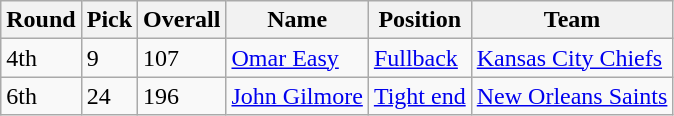<table class="wikitable">
<tr>
<th>Round</th>
<th>Pick</th>
<th>Overall</th>
<th>Name</th>
<th>Position</th>
<th>Team</th>
</tr>
<tr>
<td>4th</td>
<td>9</td>
<td>107</td>
<td><a href='#'>Omar Easy</a></td>
<td><a href='#'>Fullback</a></td>
<td><a href='#'>Kansas City Chiefs</a></td>
</tr>
<tr>
<td>6th</td>
<td>24</td>
<td>196</td>
<td><a href='#'>John Gilmore</a></td>
<td><a href='#'>Tight end</a></td>
<td><a href='#'>New Orleans Saints</a></td>
</tr>
</table>
